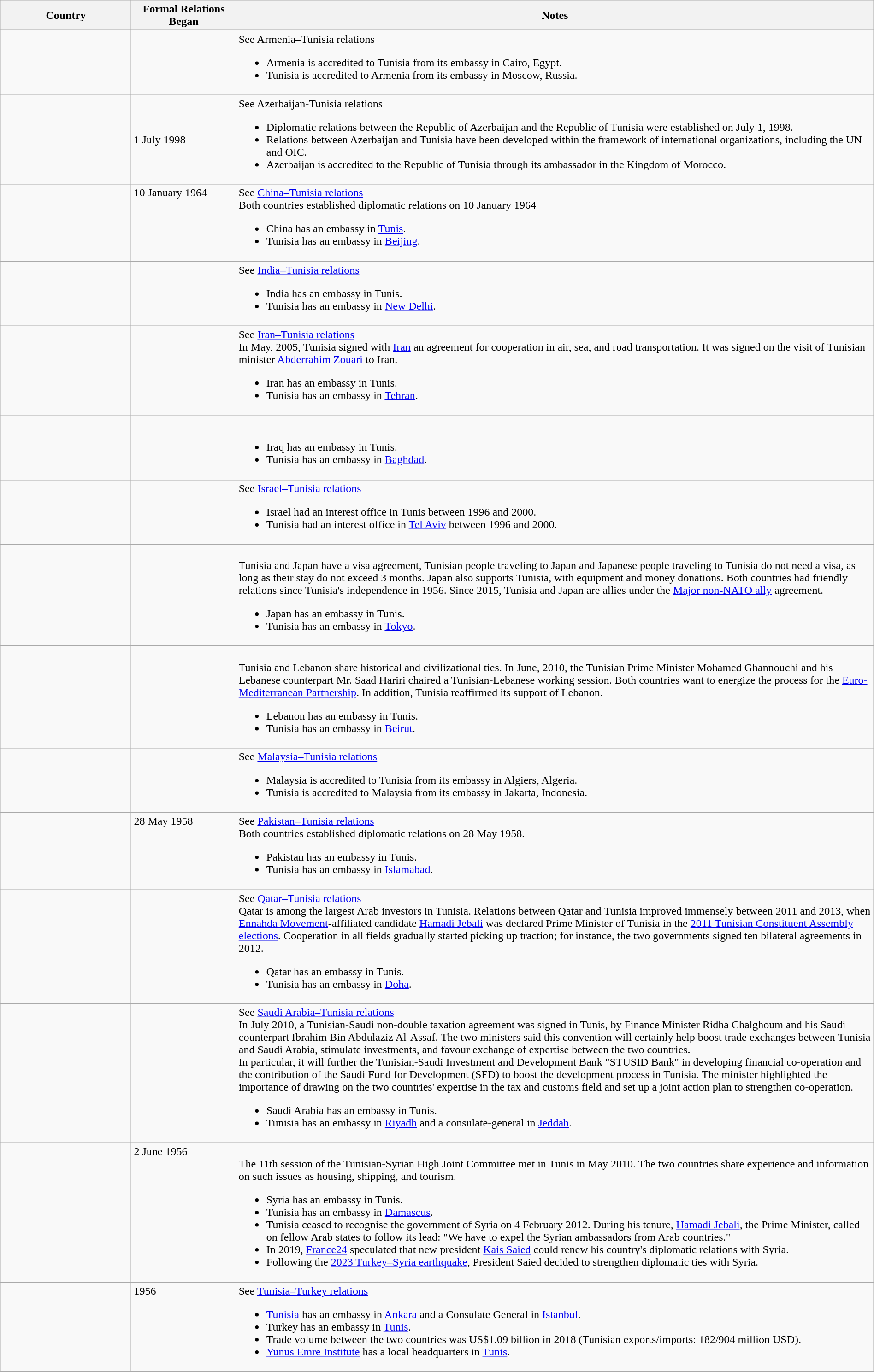<table class="wikitable sortable" style="width:100%; margin:auto;">
<tr>
<th style="width:15%;">Country</th>
<th style="width:12%;">Formal Relations Began</th>
<th>Notes</th>
</tr>
<tr valign="top">
<td></td>
<td></td>
<td>See Armenia–Tunisia relations<br><ul><li>Armenia is accredited to Tunisia from its embassy in Cairo, Egypt.</li><li>Tunisia is accredited to Armenia from its embassy in Moscow, Russia.</li></ul></td>
</tr>
<tr>
<td></td>
<td>1 July 1998</td>
<td>See Azerbaijan-Tunisia relations<br><ul><li>Diplomatic relations between the Republic of Azerbaijan and the Republic of Tunisia were established on July 1, 1998.</li><li>Relations between Azerbaijan and Tunisia have been developed within the framework of international organizations, including the UN and OIC.</li><li>Azerbaijan is accredited to the Republic of Tunisia through its ambassador in the Kingdom of Morocco.</li></ul></td>
</tr>
<tr valign="top">
<td></td>
<td>10 January 1964</td>
<td>See <a href='#'>China–Tunisia relations</a><br>Both countries established diplomatic relations on 10 January 1964<ul><li>China has an embassy in <a href='#'>Tunis</a>.</li><li>Tunisia has an embassy in <a href='#'>Beijing</a>.</li></ul></td>
</tr>
<tr valign="top">
<td></td>
<td></td>
<td>See <a href='#'>India–Tunisia relations</a><br><ul><li>India has an embassy in Tunis.</li><li>Tunisia has an embassy in <a href='#'>New Delhi</a>.</li></ul></td>
</tr>
<tr valign="top">
<td></td>
<td></td>
<td>See <a href='#'>Iran–Tunisia relations</a><br>In May, 2005, Tunisia signed with <a href='#'>Iran</a> an agreement for cooperation in air, sea, and road transportation. It was signed on the visit of Tunisian minister <a href='#'>Abderrahim Zouari</a> to Iran.<ul><li>Iran has an embassy in Tunis.</li><li>Tunisia has an embassy in <a href='#'>Tehran</a>.</li></ul></td>
</tr>
<tr -valign="top">
<td></td>
<td></td>
<td><br><ul><li>Iraq has an embassy in Tunis.</li><li>Tunisia has an embassy in <a href='#'>Baghdad</a>.</li></ul></td>
</tr>
<tr valign="top">
<td></td>
<td></td>
<td>See <a href='#'>Israel–Tunisia relations</a><br><ul><li>Israel had an interest office in Tunis between 1996 and 2000.</li><li>Tunisia had an interest office in <a href='#'>Tel Aviv</a> between 1996 and 2000.</li></ul></td>
</tr>
<tr valign="top">
<td></td>
<td></td>
<td><br>Tunisia and Japan have a visa agreement, Tunisian people traveling to Japan and Japanese people traveling to Tunisia do not need a visa, as long as their stay do not exceed 3 months. Japan also supports Tunisia, with equipment and money donations. Both countries had friendly relations since Tunisia's independence in 1956. Since 2015, Tunisia and Japan are allies under the <a href='#'>Major non-NATO ally</a> agreement.<ul><li>Japan has an embassy in Tunis.</li><li>Tunisia has an embassy in <a href='#'>Tokyo</a>.</li></ul></td>
</tr>
<tr valign="top">
<td></td>
<td></td>
<td><br>Tunisia and Lebanon share historical and civilizational ties. In June, 2010, the Tunisian Prime Minister Mohamed Ghannouchi and his Lebanese counterpart Mr. Saad Hariri chaired a Tunisian-Lebanese working session. Both countries want to energize the process for the <a href='#'>Euro-Mediterranean Partnership</a>. In addition, Tunisia reaffirmed its support of Lebanon.<ul><li>Lebanon has an embassy in Tunis.</li><li>Tunisia has an embassy in <a href='#'>Beirut</a>.</li></ul></td>
</tr>
<tr valign="top">
<td></td>
<td></td>
<td>See <a href='#'>Malaysia–Tunisia relations</a><br><ul><li>Malaysia is accredited to Tunisia from its embassy in Algiers, Algeria.</li><li>Tunisia is accredited to Malaysia from its embassy in Jakarta, Indonesia.</li></ul></td>
</tr>
<tr valign="top">
<td></td>
<td>28 May 1958</td>
<td>See <a href='#'>Pakistan–Tunisia relations</a><br>Both countries established diplomatic relations on 28 May 1958.<ul><li>Pakistan has an embassy in Tunis.</li><li>Tunisia has an embassy in <a href='#'>Islamabad</a>.</li></ul></td>
</tr>
<tr valign="top">
<td></td>
<td></td>
<td>See <a href='#'>Qatar–Tunisia relations</a><br>Qatar is among the largest Arab investors in Tunisia. Relations between Qatar and Tunisia improved immensely between 2011 and 2013, when <a href='#'>Ennahda Movement</a>-affiliated candidate <a href='#'>Hamadi Jebali</a> was declared Prime Minister of Tunisia in the <a href='#'>2011 Tunisian Constituent Assembly elections</a>. Cooperation in all fields gradually started picking up traction; for instance, the two governments signed ten bilateral agreements in 2012.<ul><li>Qatar has an embassy in Tunis.</li><li>Tunisia has an embassy in <a href='#'>Doha</a>.</li></ul></td>
</tr>
<tr valign="top">
<td></td>
<td></td>
<td>See <a href='#'>Saudi Arabia–Tunisia relations</a><br>In July 2010, a Tunisian-Saudi non-double taxation agreement was signed in Tunis, by Finance Minister Ridha Chalghoum and his Saudi counterpart Ibrahim Bin Abdulaziz Al-Assaf. The two ministers said this convention will certainly help boost trade exchanges between Tunisia and Saudi Arabia, stimulate investments, and favour exchange of expertise between the two countries.<br>In particular, it will further the Tunisian-Saudi Investment and Development Bank "STUSID Bank" in developing financial co-operation and the contribution of the Saudi Fund for Development (SFD) to boost the development process in Tunisia. The minister highlighted the importance of drawing on the two countries' expertise in the tax and customs field and set up a joint action plan to strengthen co-operation.<ul><li>Saudi Arabia has an embassy in Tunis.</li><li>Tunisia has an embassy in <a href='#'>Riyadh</a> and a consulate-general in <a href='#'>Jeddah</a>.</li></ul></td>
</tr>
<tr valign="top">
<td></td>
<td>2 June 1956</td>
<td><br>The 11th session of the Tunisian-Syrian High Joint Committee met in Tunis in May 2010. The two countries share experience and information on such issues as housing, shipping, and tourism.<ul><li>Syria has an embassy in Tunis.</li><li>Tunisia has an embassy in <a href='#'>Damascus</a>.</li><li>Tunisia ceased to recognise the government of Syria on 4 February 2012. During his tenure, <a href='#'>Hamadi Jebali</a>, the Prime Minister, called on fellow Arab states to follow its lead: "We have to expel the Syrian ambassadors from Arab countries."</li><li>In 2019, <a href='#'>France24</a> speculated that new president <a href='#'>Kais Saied</a> could renew his country's diplomatic relations with Syria.</li><li>Following the <a href='#'>2023 Turkey–Syria earthquake</a>, President Saied decided to strengthen diplomatic ties with Syria.</li></ul></td>
</tr>
<tr valign="top">
<td></td>
<td>1956</td>
<td>See <a href='#'>Tunisia–Turkey relations</a><br><ul><li><a href='#'>Tunisia</a> has an embassy in <a href='#'>Ankara</a> and a Consulate General in <a href='#'>Istanbul</a>.</li><li>Turkey has an embassy in <a href='#'>Tunis</a>.</li><li>Trade volume between the two countries was US$1.09 billion in 2018 (Tunisian exports/imports: 182/904 million USD).</li><li><a href='#'>Yunus Emre Institute</a> has a local headquarters in <a href='#'>Tunis</a>.</li></ul></td>
</tr>
</table>
